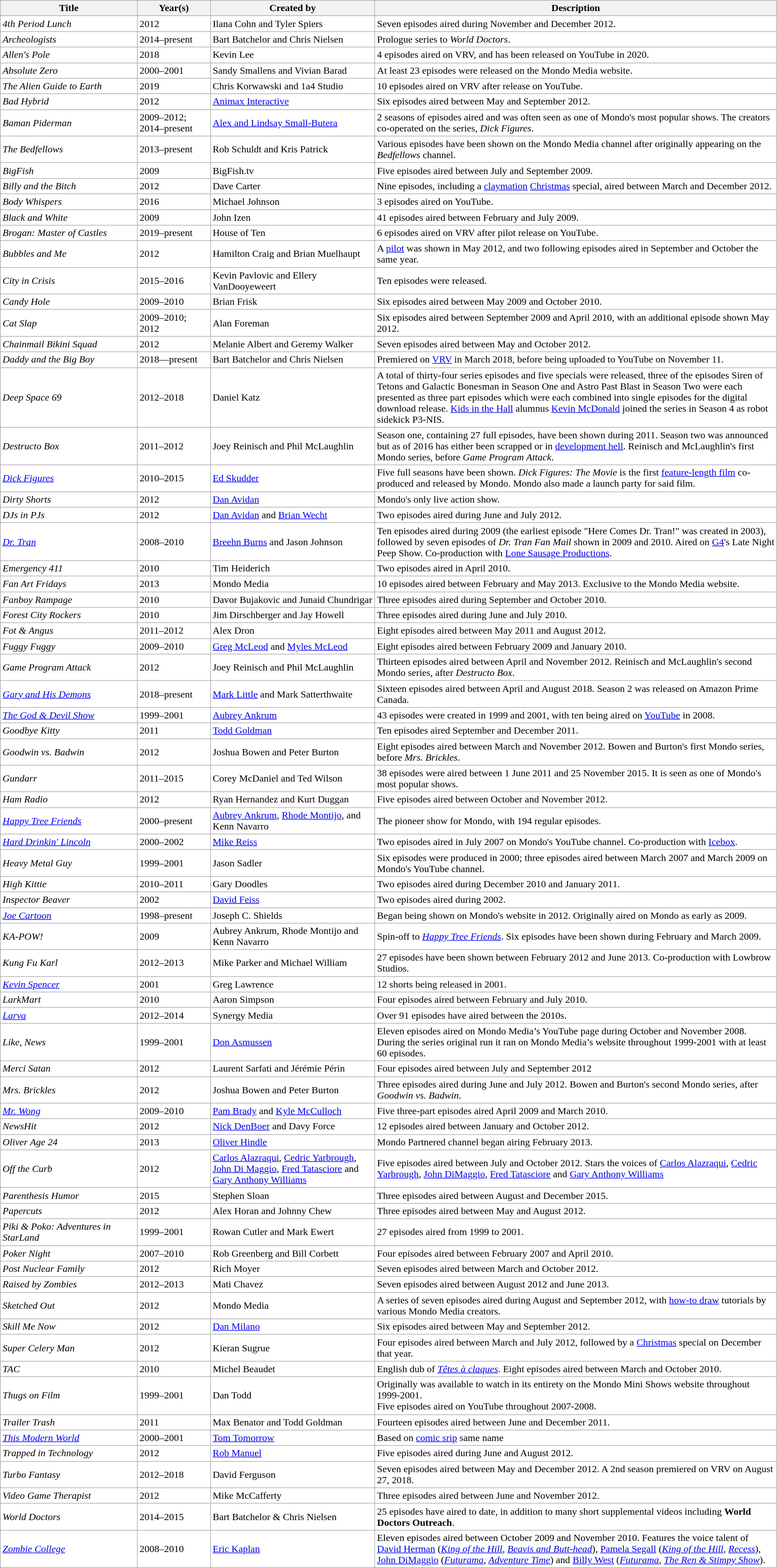<table class="wikitable sortable" style="width:100%; background:#fff;">
<tr>
<th style="width:15%;">Title</th>
<th style="width:8%;">Year(s)</th>
<th style="width:18%;">Created by</th>
<th style="width:44%;">Description</th>
</tr>
<tr>
<td><em>4th Period Lunch</em></td>
<td>2012</td>
<td>Ilana Cohn and Tyler Spiers</td>
<td>Seven episodes aired during November and December 2012.</td>
</tr>
<tr>
<td><em>Archeologists</em></td>
<td>2014–present</td>
<td>Bart Batchelor and Chris Nielsen</td>
<td>Prologue series to <em>World Doctors</em>.</td>
</tr>
<tr>
<td><em>Allen's Pole</em></td>
<td>2018</td>
<td>Kevin Lee</td>
<td>4 episodes aired on VRV, and has been released on YouTube in 2020.</td>
</tr>
<tr>
<td><em>Absolute Zero</em></td>
<td>2000–2001</td>
<td>Sandy Smallens and Vivian Barad</td>
<td>At least 23 episodes were released on the Mondo Media website.</td>
</tr>
<tr>
<td><em>The Alien Guide to Earth</em></td>
<td>2019</td>
<td>Chris Korwawski and 1a4 Studio</td>
<td>10 episodes aired on VRV after release on YouTube.</td>
</tr>
<tr>
<td><em>Bad Hybrid</em></td>
<td>2012</td>
<td><a href='#'>Animax Interactive</a></td>
<td>Six episodes aired between May and September 2012.</td>
</tr>
<tr>
<td><em>Baman Piderman</em></td>
<td>2009–2012; 2014–present</td>
<td><a href='#'>Alex and Lindsay Small-Butera</a></td>
<td>2 seasons of episodes aired and was often seen as one of Mondo's most popular shows. The creators co-operated on the series, <em>Dick Figures</em>.</td>
</tr>
<tr>
<td><em>The Bedfellows</em></td>
<td>2013–present</td>
<td>Rob Schuldt and Kris Patrick</td>
<td>Various episodes have been shown on the Mondo Media channel after originally appearing on the <em>Bedfellows</em> channel.</td>
</tr>
<tr>
<td><em>BigFish</em></td>
<td>2009</td>
<td>BigFish.tv</td>
<td>Five episodes aired between July and September 2009.</td>
</tr>
<tr>
<td><em>Billy and the Bitch</em></td>
<td>2012</td>
<td>Dave Carter</td>
<td>Nine episodes, including a <a href='#'>claymation</a> <a href='#'>Christmas</a> special, aired between March and December 2012.</td>
</tr>
<tr>
<td><em>Body Whispers</em></td>
<td>2016</td>
<td>Michael Johnson</td>
<td>3 episodes aired on YouTube.</td>
</tr>
<tr>
<td><em>Black and White</em></td>
<td>2009</td>
<td>John Izen</td>
<td>41 episodes aired between February and July 2009.</td>
</tr>
<tr>
<td><em>Brogan: Master of Castles</em></td>
<td>2019–present</td>
<td>House of Ten</td>
<td>6 episodes aired on VRV after pilot release on YouTube.</td>
</tr>
<tr>
<td><em>Bubbles and Me</em></td>
<td>2012</td>
<td>Hamilton Craig and Brian Muelhaupt</td>
<td>A <a href='#'>pilot</a> was shown in May 2012, and two following episodes aired in September and October the same year.</td>
</tr>
<tr>
<td><em>City in Crisis</em></td>
<td>2015–2016</td>
<td>Kevin Pavlovic and Ellery VanDooyeweert</td>
<td>Ten episodes were released.</td>
</tr>
<tr>
<td><em>Candy Hole</em></td>
<td>2009–2010</td>
<td>Brian Frisk</td>
<td>Six episodes aired between May 2009 and October 2010.</td>
</tr>
<tr>
<td><em>Cat Slap</em></td>
<td>2009–2010; 2012</td>
<td>Alan Foreman</td>
<td>Six episodes aired between September 2009 and April 2010, with an additional episode shown May 2012.</td>
</tr>
<tr>
<td><em>Chainmail Bikini Squad</em></td>
<td>2012</td>
<td>Melanie Albert and Geremy Walker</td>
<td>Seven episodes aired between May and October 2012.</td>
</tr>
<tr>
<td><em>Daddy and the Big Boy</em></td>
<td>2018—present</td>
<td>Bart Batchelor and Chris Nielsen</td>
<td>Premiered on <a href='#'>VRV</a> in March 2018, before being uploaded to YouTube on November 11.</td>
</tr>
<tr>
<td><em>Deep Space 69</em></td>
<td>2012–2018</td>
<td>Daniel Katz</td>
<td>A total of thirty-four series episodes and five specials were released, three of the episodes Siren of Tetons and Galactic Bonesman in Season One and Astro Past Blast in Season Two were each presented as three part episodes which were each combined into single episodes for the digital download release. <a href='#'>Kids in the Hall</a> alumnus <a href='#'>Kevin McDonald</a> joined the series in Season 4 as robot sidekick P3-NIS.</td>
</tr>
<tr>
<td><em>Destructo Box</em></td>
<td>2011–2012</td>
<td>Joey Reinisch and Phil McLaughlin</td>
<td>Season one, containing 27 full episodes, have been shown during 2011. Season two was announced but as of 2016 has either been scrapped or in <a href='#'>development hell</a>. Reinisch and McLaughlin's first Mondo series, before <em>Game Program Attack</em>.</td>
</tr>
<tr>
<td><em><a href='#'>Dick Figures</a></em></td>
<td>2010–2015</td>
<td><a href='#'>Ed Skudder</a></td>
<td>Five full seasons have been shown. <em>Dick Figures: The Movie</em> is the first <a href='#'>feature-length film</a> co-produced and released by Mondo. Mondo also made a launch party for said film.</td>
</tr>
<tr>
<td><em>Dirty Shorts</em></td>
<td>2012</td>
<td><a href='#'>Dan Avidan</a></td>
<td>Mondo's only live action show.</td>
</tr>
<tr>
<td><em>DJs in PJs</em></td>
<td>2012</td>
<td><a href='#'>Dan Avidan</a> and <a href='#'>Brian Wecht</a></td>
<td>Two episodes aired during June and July 2012.</td>
</tr>
<tr>
<td><em><a href='#'>Dr. Tran</a></em></td>
<td>2008–2010</td>
<td><a href='#'>Breehn Burns</a> and Jason Johnson</td>
<td>Ten episodes aired during 2009 (the earliest episode "Here Comes Dr. Tran!" was created in 2003), followed by seven episodes of <em>Dr. Tran Fan Mail</em> shown in 2009 and 2010. Aired on <a href='#'>G4</a>'s Late Night Peep Show. Co-production with <a href='#'>Lone Sausage Productions</a>.</td>
</tr>
<tr>
<td><em>Emergency 411</em></td>
<td>2010</td>
<td>Tim Heiderich</td>
<td>Two episodes aired in April 2010.</td>
</tr>
<tr>
<td><em>Fan Art Fridays</em></td>
<td>2013</td>
<td>Mondo Media</td>
<td>10 episodes aired between February and May 2013. Exclusive to the Mondo Media website.</td>
</tr>
<tr>
<td><em>Fanboy Rampage</em></td>
<td>2010</td>
<td>Davor Bujakovic and Junaid Chundrigar</td>
<td>Three episodes aired during September and October 2010.</td>
</tr>
<tr>
<td><em>Forest City Rockers</em></td>
<td>2010</td>
<td>Jim Dirschberger and Jay Howell</td>
<td>Three episodes aired during June and July 2010.</td>
</tr>
<tr>
<td><em>Fot & Angus</em></td>
<td>2011–2012</td>
<td>Alex Dron</td>
<td>Eight episodes aired between May 2011 and August 2012.</td>
</tr>
<tr>
<td><em>Fuggy Fuggy</em></td>
<td>2009–2010</td>
<td><a href='#'>Greg McLeod</a> and <a href='#'>Myles McLeod</a></td>
<td>Eight episodes aired between February 2009 and January 2010.</td>
</tr>
<tr>
<td><em>Game Program Attack</em></td>
<td>2012</td>
<td>Joey Reinisch and Phil McLaughlin</td>
<td>Thirteen episodes aired between April and November 2012. Reinisch and McLaughlin's second Mondo series, after <em>Destructo Box</em>.</td>
</tr>
<tr>
<td><em><a href='#'>Gary and His Demons</a></em></td>
<td>2018–present</td>
<td><a href='#'>Mark Little</a> and Mark Satterthwaite</td>
<td>Sixteen episodes aired between April and August 2018. Season 2 was released on Amazon Prime Canada.</td>
</tr>
<tr>
<td><em><a href='#'>The God & Devil Show</a></em></td>
<td>1999–2001</td>
<td><a href='#'>Aubrey Ankrum</a></td>
<td>43 episodes were created in 1999 and 2001, with ten being aired on <a href='#'>YouTube</a> in 2008.</td>
</tr>
<tr>
<td><em>Goodbye Kitty</em></td>
<td>2011</td>
<td><a href='#'>Todd Goldman</a></td>
<td>Ten episodes aired September and December 2011.</td>
</tr>
<tr>
<td><em>Goodwin vs. Badwin</em></td>
<td>2012</td>
<td>Joshua Bowen and Peter Burton</td>
<td>Eight episodes aired between March and November 2012. Bowen and Burton's first Mondo series, before <em>Mrs. Brickles</em>.</td>
</tr>
<tr>
<td><em>Gundarr</em></td>
<td>2011–2015</td>
<td>Corey McDaniel and Ted Wilson</td>
<td>38 episodes were aired between 1 June 2011 and 25 November 2015. It is seen as one of Mondo's most popular shows.</td>
</tr>
<tr>
<td><em>Ham Radio</em></td>
<td>2012</td>
<td>Ryan Hernandez and Kurt Duggan</td>
<td>Five episodes aired between October and November 2012.</td>
</tr>
<tr>
<td><em><a href='#'>Happy Tree Friends</a></em></td>
<td>2000–present</td>
<td><a href='#'>Aubrey Ankrum</a>, <a href='#'>Rhode Montijo</a>, and Kenn Navarro</td>
<td>The pioneer show for Mondo, with 194 regular episodes.</td>
</tr>
<tr>
<td><em><a href='#'>Hard Drinkin' Lincoln</a></em></td>
<td>2000–2002</td>
<td><a href='#'>Mike Reiss</a></td>
<td>Two episodes aired in July 2007 on Mondo's YouTube channel. Co-production with <a href='#'>Icebox</a>.</td>
</tr>
<tr>
<td><em>Heavy Metal Guy</em></td>
<td>1999–2001</td>
<td>Jason Sadler</td>
<td>Six episodes were produced in 2000; three episodes aired between March 2007 and March 2009 on Mondo's YouTube channel.</td>
</tr>
<tr>
<td><em>High Kittie</em></td>
<td>2010–2011</td>
<td>Gary Doodles</td>
<td>Two episodes aired during December 2010 and January 2011.</td>
</tr>
<tr>
<td><em>Inspector Beaver</em></td>
<td>2002</td>
<td><a href='#'>David Feiss</a></td>
<td>Two episodes aired during 2002.</td>
</tr>
<tr>
<td><em><a href='#'>Joe Cartoon</a></em></td>
<td>1998–present</td>
<td>Joseph C. Shields</td>
<td>Began being shown on Mondo's website in 2012. Originally aired on Mondo as early as 2009.</td>
</tr>
<tr>
<td><em>KA-POW!</em></td>
<td>2009</td>
<td>Aubrey Ankrum, Rhode Montijo and Kenn Navarro</td>
<td>Spin-off to <em><a href='#'>Happy Tree Friends</a></em>. Six episodes have been shown during February and March 2009.</td>
</tr>
<tr>
<td><em>Kung Fu Karl</em></td>
<td>2012–2013</td>
<td>Mike Parker and Michael William</td>
<td>27 episodes have been shown between February 2012 and June 2013. Co-production with Lowbrow Studios.</td>
</tr>
<tr>
<td><em><a href='#'>Kevin Spencer</a></em></td>
<td>2001</td>
<td>Greg Lawrence</td>
<td>12 shorts being released in 2001.</td>
</tr>
<tr>
<td><em>LarkMart</em></td>
<td>2010</td>
<td>Aaron Simpson</td>
<td>Four episodes aired between February and July 2010.</td>
</tr>
<tr>
<td><em><a href='#'>Larva</a></em></td>
<td>2012–2014</td>
<td>Synergy Media</td>
<td>Over 91 episodes have aired between the 2010s.</td>
</tr>
<tr>
<td><em>Like, News</em></td>
<td>1999–2001</td>
<td><a href='#'>Don Asmussen</a></td>
<td>Eleven episodes aired on Mondo Media’s YouTube page during October and November 2008. During the series original run it ran on Mondo Media’s website throughout 1999-2001 with at least 60 episodes.</td>
</tr>
<tr>
<td><em>Merci Satan</em></td>
<td>2012</td>
<td>Laurent Sarfati and Jérémie Périn</td>
<td>Four episodes aired between July and September 2012</td>
</tr>
<tr>
<td><em>Mrs. Brickles</em></td>
<td>2012</td>
<td>Joshua Bowen and Peter Burton</td>
<td>Three episodes aired during June and July 2012. Bowen and Burton's second Mondo series, after <em>Goodwin vs. Badwin</em>.</td>
</tr>
<tr>
<td><em><a href='#'>Mr. Wong</a></em></td>
<td>2009–2010</td>
<td><a href='#'>Pam Brady</a> and <a href='#'>Kyle McCulloch</a></td>
<td>Five three-part episodes aired April 2009 and March 2010.</td>
</tr>
<tr>
<td><em>NewsHit</em></td>
<td>2012</td>
<td><a href='#'>Nick DenBoer</a> and Davy Force</td>
<td>12 episodes aired between January and October 2012.</td>
</tr>
<tr>
<td><em>Oliver Age 24</em></td>
<td>2013</td>
<td><a href='#'>Oliver Hindle</a></td>
<td>Mondo Partnered channel began airing February 2013.</td>
</tr>
<tr>
<td><em>Off the Curb</em></td>
<td>2012</td>
<td><a href='#'>Carlos Alazraqui</a>, <a href='#'>Cedric Yarbrough</a>, <a href='#'>John Di Maggio</a>, <a href='#'>Fred Tatasciore</a> and <a href='#'>Gary Anthony Williams</a></td>
<td>Five episodes aired between July and October 2012. Stars the voices of <a href='#'>Carlos Alazraqui</a>, <a href='#'>Cedric Yarbrough</a>, <a href='#'>John DiMaggio</a>, <a href='#'>Fred Tatasciore</a> and <a href='#'>Gary Anthony Williams</a></td>
</tr>
<tr>
<td><em>Parenthesis Humor</em></td>
<td>2015</td>
<td>Stephen Sloan</td>
<td>Three episodes aired between August and December 2015.</td>
</tr>
<tr>
<td><em>Papercuts</em></td>
<td>2012</td>
<td>Alex Horan and Johnny Chew</td>
<td>Three episodes aired between May and August 2012.</td>
</tr>
<tr>
<td><em>Piki & Poko: Adventures in StarLand</em></td>
<td>1999–2001</td>
<td>Rowan Cutler and Mark Ewert</td>
<td>27 episodes aired from 1999 to 2001.</td>
</tr>
<tr>
<td><em>Poker Night</em></td>
<td>2007–2010</td>
<td>Rob Greenberg and Bill Corbett</td>
<td>Four episodes aired between February 2007 and April 2010.</td>
</tr>
<tr>
<td><em>Post Nuclear Family</em></td>
<td>2012</td>
<td>Rich Moyer</td>
<td>Seven episodes aired between March and October 2012.</td>
</tr>
<tr>
<td><em>Raised by Zombies</em></td>
<td>2012–2013</td>
<td>Mati Chavez</td>
<td>Seven episodes aired between August 2012 and June 2013.</td>
</tr>
<tr>
<td><em>Sketched Out</em></td>
<td>2012</td>
<td>Mondo Media</td>
<td>A series of seven episodes aired during August and September 2012, with <a href='#'>how-to draw</a> tutorials by various Mondo Media creators.</td>
</tr>
<tr>
<td><em>Skill Me Now</em></td>
<td>2012</td>
<td><a href='#'>Dan Milano</a></td>
<td>Six episodes aired between May and September 2012.</td>
</tr>
<tr>
<td><em>Super Celery Man</em></td>
<td>2012</td>
<td>Kieran Sugrue</td>
<td>Four episodes aired between March and July 2012, followed by a <a href='#'>Christmas</a> special on December that year.</td>
</tr>
<tr>
<td><em>TAC</em></td>
<td>2010</td>
<td>Michel Beaudet</td>
<td>English dub of <em><a href='#'>Têtes à claques</a></em>. Eight episodes aired between March and October 2010.</td>
</tr>
<tr>
<td><em>Thugs on Film</em></td>
<td>1999–2001</td>
<td>Dan Todd</td>
<td>Originally was available to watch in its entirety on the Mondo Mini Shows website throughout 1999-2001.<br>Five episodes aired on YouTube throughout 2007-2008.</td>
</tr>
<tr>
<td><em>Trailer Trash</em></td>
<td>2011</td>
<td>Max Benator and Todd Goldman</td>
<td>Fourteen episodes aired between June and December 2011.</td>
</tr>
<tr>
<td><em><a href='#'>This Modern World</a></em></td>
<td>2000–2001</td>
<td><a href='#'>Tom Tomorrow</a></td>
<td>Based on <a href='#'>comic srip</a> same name</td>
</tr>
<tr>
<td><em>Trapped in Technology</em></td>
<td>2012</td>
<td><a href='#'>Rob Manuel</a></td>
<td>Five episodes aired during June and August 2012.</td>
</tr>
<tr>
<td><em>Turbo Fantasy</em></td>
<td>2012–2018</td>
<td>David Ferguson</td>
<td>Seven episodes aired between May and December 2012. A 2nd season premiered on VRV on August 27, 2018.</td>
</tr>
<tr>
<td><em>Video Game Therapist</em></td>
<td>2012</td>
<td>Mike McCafferty</td>
<td>Three episodes aired between June and November 2012.</td>
</tr>
<tr>
<td><em>World Doctors</em></td>
<td>2014–2015</td>
<td>Bart Batchelor & Chris Nielsen</td>
<td>25 episodes have aired to date, in addition to many short supplemental videos including <strong>World Doctors Outreach</strong>.</td>
</tr>
<tr>
<td><em><a href='#'>Zombie College</a></em></td>
<td>2008–2010</td>
<td><a href='#'>Eric Kaplan</a></td>
<td>Eleven episodes aired between October 2009 and November 2010. Features the voice talent of <a href='#'>David Herman</a> (<em><a href='#'>King of the Hill</a></em>, <em><a href='#'>Beavis and Butt-head</a></em>), <a href='#'>Pamela Segall</a> (<em><a href='#'>King of the Hill</a></em>, <em><a href='#'>Recess</a></em>), <a href='#'>John DiMaggio</a> (<em><a href='#'>Futurama</a></em>, <em><a href='#'>Adventure Time</a></em>) and <a href='#'>Billy West</a> (<em><a href='#'>Futurama</a></em>, <em><a href='#'>The Ren & Stimpy Show</a></em>).</td>
</tr>
</table>
